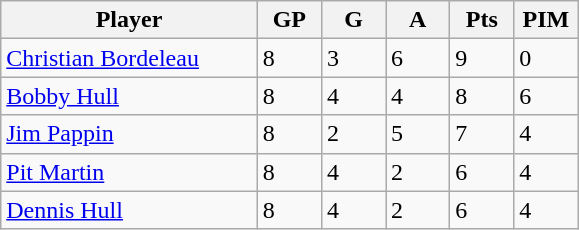<table class="wikitable">
<tr>
<th bgcolor="#DDDDFF" width="40%">Player</th>
<th bgcolor="#DDDDFF" width="10%">GP</th>
<th bgcolor="#DDDDFF" width="10%">G</th>
<th bgcolor="#DDDDFF" width="10%">A</th>
<th bgcolor="#DDDDFF" width="10%">Pts</th>
<th bgcolor="#DDDDFF" width="10%">PIM</th>
</tr>
<tr>
<td><a href='#'>Christian Bordeleau</a></td>
<td>8</td>
<td>3</td>
<td>6</td>
<td>9</td>
<td>0</td>
</tr>
<tr>
<td><a href='#'>Bobby Hull</a></td>
<td>8</td>
<td>4</td>
<td>4</td>
<td>8</td>
<td>6</td>
</tr>
<tr>
<td><a href='#'>Jim Pappin</a></td>
<td>8</td>
<td>2</td>
<td>5</td>
<td>7</td>
<td>4</td>
</tr>
<tr>
<td><a href='#'>Pit Martin</a></td>
<td>8</td>
<td>4</td>
<td>2</td>
<td>6</td>
<td>4</td>
</tr>
<tr>
<td><a href='#'>Dennis Hull</a></td>
<td>8</td>
<td>4</td>
<td>2</td>
<td>6</td>
<td>4</td>
</tr>
</table>
